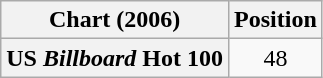<table class="wikitable plainrowheaders" style="text-align:center">
<tr>
<th>Chart (2006)</th>
<th>Position</th>
</tr>
<tr>
<th scope="row">US <em>Billboard</em> Hot 100</th>
<td>48</td>
</tr>
</table>
